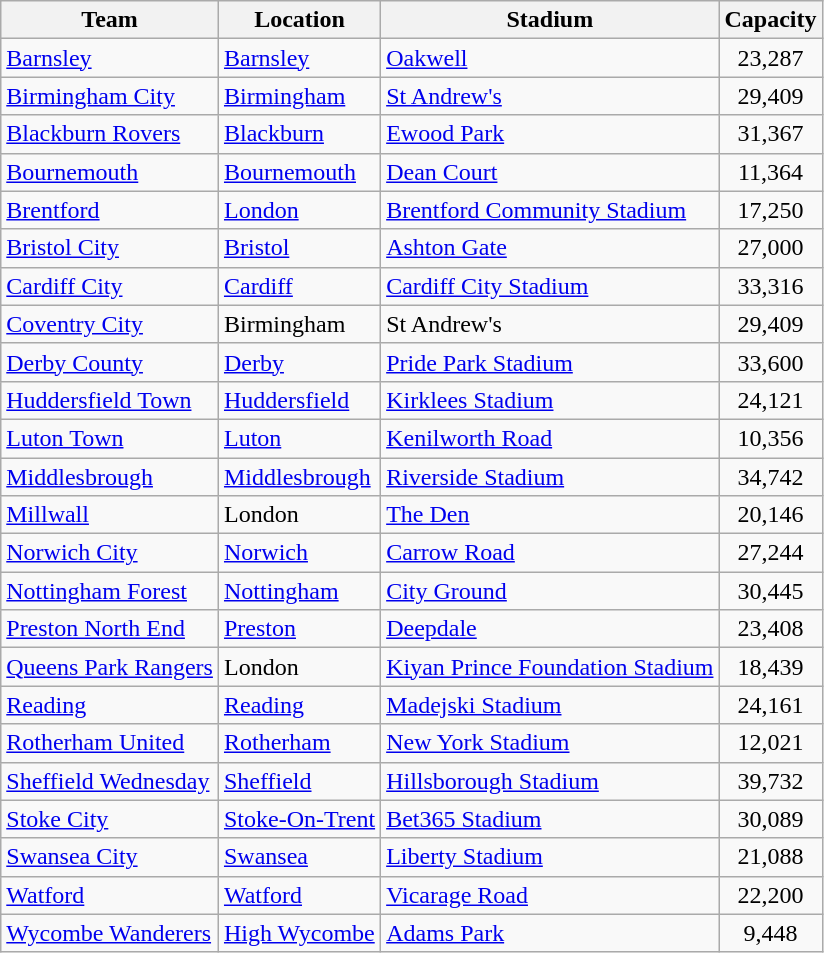<table class="wikitable sortable">
<tr>
<th>Team</th>
<th>Location</th>
<th>Stadium</th>
<th>Capacity</th>
</tr>
<tr>
<td><a href='#'>Barnsley</a></td>
<td><a href='#'>Barnsley</a></td>
<td><a href='#'>Oakwell</a></td>
<td align="center">23,287</td>
</tr>
<tr>
<td><a href='#'>Birmingham City</a></td>
<td><a href='#'>Birmingham</a></td>
<td><a href='#'>St Andrew's</a></td>
<td align="center">29,409</td>
</tr>
<tr>
<td><a href='#'>Blackburn Rovers</a></td>
<td><a href='#'>Blackburn</a></td>
<td><a href='#'>Ewood Park</a></td>
<td align="center">31,367</td>
</tr>
<tr>
<td><a href='#'>Bournemouth</a></td>
<td><a href='#'>Bournemouth</a></td>
<td><a href='#'>Dean Court</a></td>
<td align="center">11,364</td>
</tr>
<tr>
<td><a href='#'>Brentford</a></td>
<td><a href='#'>London</a> </td>
<td><a href='#'>Brentford Community Stadium</a></td>
<td align="center">17,250</td>
</tr>
<tr>
<td><a href='#'>Bristol City</a></td>
<td><a href='#'>Bristol</a></td>
<td><a href='#'>Ashton Gate</a></td>
<td align="center">27,000</td>
</tr>
<tr>
<td><a href='#'>Cardiff City</a></td>
<td><a href='#'>Cardiff</a></td>
<td><a href='#'>Cardiff City Stadium</a></td>
<td style="text-align:center">33,316</td>
</tr>
<tr>
<td><a href='#'>Coventry City</a></td>
<td>Birmingham</td>
<td>St Andrew's</td>
<td align="center">29,409</td>
</tr>
<tr>
<td><a href='#'>Derby County</a></td>
<td><a href='#'>Derby</a></td>
<td><a href='#'>Pride Park Stadium</a></td>
<td align="center">33,600</td>
</tr>
<tr>
<td><a href='#'>Huddersfield Town</a></td>
<td><a href='#'>Huddersfield</a></td>
<td><a href='#'>Kirklees Stadium</a></td>
<td align="center">24,121</td>
</tr>
<tr>
<td><a href='#'>Luton Town</a></td>
<td><a href='#'>Luton</a></td>
<td><a href='#'>Kenilworth Road</a></td>
<td align="center">10,356</td>
</tr>
<tr>
<td><a href='#'>Middlesbrough</a></td>
<td><a href='#'>Middlesbrough</a></td>
<td><a href='#'>Riverside Stadium</a></td>
<td align="center">34,742</td>
</tr>
<tr>
<td><a href='#'>Millwall</a></td>
<td>London </td>
<td><a href='#'>The Den</a></td>
<td align="center">20,146</td>
</tr>
<tr>
<td><a href='#'>Norwich City</a></td>
<td><a href='#'>Norwich</a></td>
<td><a href='#'>Carrow Road</a></td>
<td align="center">27,244</td>
</tr>
<tr>
<td><a href='#'>Nottingham Forest</a></td>
<td><a href='#'>Nottingham</a></td>
<td><a href='#'>City Ground</a></td>
<td align="center">30,445</td>
</tr>
<tr>
<td><a href='#'>Preston North End</a></td>
<td><a href='#'>Preston</a></td>
<td><a href='#'>Deepdale</a></td>
<td style="text-align:center;">23,408</td>
</tr>
<tr>
<td><a href='#'>Queens Park Rangers</a></td>
<td>London </td>
<td><a href='#'>Kiyan Prince Foundation Stadium</a></td>
<td align="center">18,439</td>
</tr>
<tr>
<td><a href='#'>Reading</a></td>
<td><a href='#'>Reading</a></td>
<td><a href='#'>Madejski Stadium</a></td>
<td align="center">24,161</td>
</tr>
<tr>
<td><a href='#'>Rotherham United</a></td>
<td><a href='#'>Rotherham</a></td>
<td><a href='#'>New York Stadium</a></td>
<td align="center">12,021</td>
</tr>
<tr>
<td><a href='#'>Sheffield Wednesday</a></td>
<td><a href='#'>Sheffield</a></td>
<td><a href='#'>Hillsborough Stadium</a></td>
<td align="center">39,732</td>
</tr>
<tr>
<td><a href='#'>Stoke City</a></td>
<td><a href='#'>Stoke-On-Trent</a></td>
<td><a href='#'>Bet365 Stadium</a></td>
<td align="center">30,089</td>
</tr>
<tr>
<td><a href='#'>Swansea City</a></td>
<td><a href='#'>Swansea</a></td>
<td><a href='#'>Liberty Stadium</a></td>
<td align="center">21,088</td>
</tr>
<tr>
<td><a href='#'>Watford</a></td>
<td><a href='#'>Watford</a></td>
<td><a href='#'>Vicarage Road</a></td>
<td align="center">22,200</td>
</tr>
<tr>
<td><a href='#'>Wycombe Wanderers</a></td>
<td><a href='#'>High Wycombe</a></td>
<td><a href='#'>Adams Park</a></td>
<td align="center">9,448</td>
</tr>
</table>
